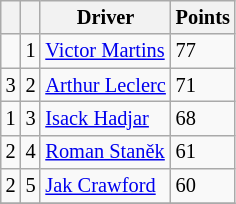<table class="wikitable" style="font-size: 85%;">
<tr>
<th></th>
<th></th>
<th>Driver</th>
<th>Points</th>
</tr>
<tr>
<td align="left"></td>
<td align="center">1</td>
<td> <a href='#'>Victor Martins</a></td>
<td>77</td>
</tr>
<tr>
<td align="left"> 3</td>
<td align="center">2</td>
<td> <a href='#'>Arthur Leclerc</a></td>
<td>71</td>
</tr>
<tr>
<td align="left"> 1</td>
<td align="center">3</td>
<td> <a href='#'>Isack Hadjar</a></td>
<td>68</td>
</tr>
<tr>
<td align="left"> 2</td>
<td align="center">4</td>
<td> <a href='#'>Roman Staněk</a></td>
<td>61</td>
</tr>
<tr>
<td align="left"> 2</td>
<td align="center">5</td>
<td> <a href='#'>Jak Crawford</a></td>
<td>60</td>
</tr>
<tr>
</tr>
</table>
